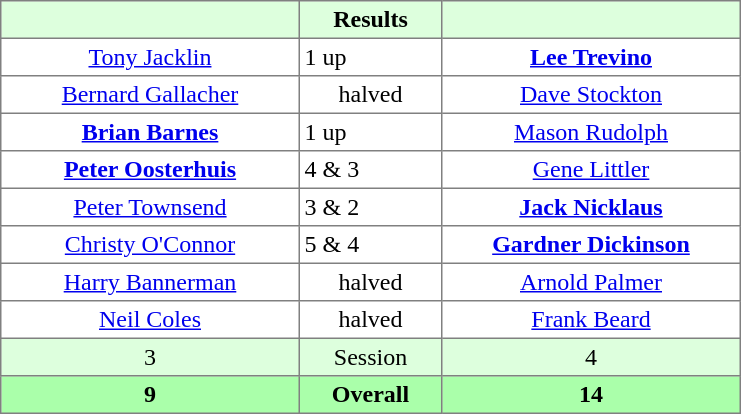<table border="1" cellpadding="3" style="border-collapse: collapse; text-align:center;">
<tr style="background:#dfd;">
<th style="width:12em;"></th>
<th style="width:5.5em;">Results</th>
<th style="width:12em;"></th>
</tr>
<tr>
<td><a href='#'>Tony Jacklin</a></td>
<td align=left> 1 up</td>
<td><strong><a href='#'>Lee Trevino</a></strong></td>
</tr>
<tr>
<td><a href='#'>Bernard Gallacher</a></td>
<td>halved</td>
<td><a href='#'>Dave Stockton</a></td>
</tr>
<tr>
<td><strong><a href='#'>Brian Barnes</a></strong></td>
<td align=left> 1 up</td>
<td><a href='#'>Mason Rudolph</a></td>
</tr>
<tr>
<td><strong><a href='#'>Peter Oosterhuis</a></strong></td>
<td align=left> 4 & 3</td>
<td><a href='#'>Gene Littler</a></td>
</tr>
<tr>
<td><a href='#'>Peter Townsend</a></td>
<td align=left> 3 & 2</td>
<td><strong><a href='#'>Jack Nicklaus</a></strong></td>
</tr>
<tr>
<td><a href='#'>Christy O'Connor</a></td>
<td align=left> 5 & 4</td>
<td><strong><a href='#'>Gardner Dickinson</a></strong></td>
</tr>
<tr>
<td><a href='#'>Harry Bannerman</a></td>
<td>halved</td>
<td><a href='#'>Arnold Palmer</a></td>
</tr>
<tr>
<td><a href='#'>Neil Coles</a></td>
<td>halved</td>
<td><a href='#'>Frank Beard</a></td>
</tr>
<tr style="background:#dfd;">
<td>3</td>
<td>Session</td>
<td>4</td>
</tr>
<tr style="background:#afa;">
<th>9</th>
<th>Overall</th>
<th>14</th>
</tr>
</table>
